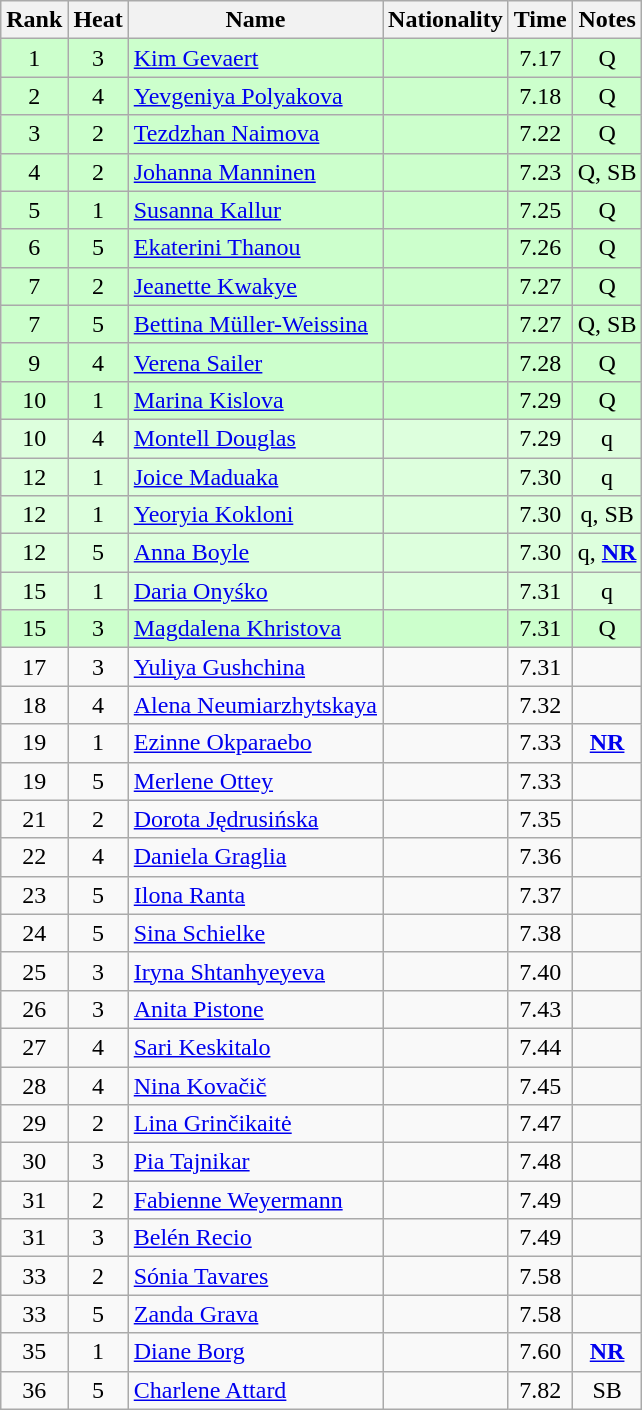<table class="wikitable sortable" style="text-align:center">
<tr>
<th>Rank</th>
<th>Heat</th>
<th>Name</th>
<th>Nationality</th>
<th>Time</th>
<th>Notes</th>
</tr>
<tr bgcolor=ccffcc>
<td>1</td>
<td>3</td>
<td align="left"><a href='#'>Kim Gevaert</a></td>
<td align=left></td>
<td>7.17</td>
<td>Q</td>
</tr>
<tr bgcolor=ccffcc>
<td>2</td>
<td>4</td>
<td align="left"><a href='#'>Yevgeniya Polyakova</a></td>
<td align=left></td>
<td>7.18</td>
<td>Q</td>
</tr>
<tr bgcolor=ccffcc>
<td>3</td>
<td>2</td>
<td align="left"><a href='#'>Tezdzhan Naimova</a></td>
<td align=left></td>
<td>7.22</td>
<td>Q</td>
</tr>
<tr bgcolor=ccffcc>
<td>4</td>
<td>2</td>
<td align="left"><a href='#'>Johanna Manninen</a></td>
<td align=left></td>
<td>7.23</td>
<td>Q, SB</td>
</tr>
<tr bgcolor=ccffcc>
<td>5</td>
<td>1</td>
<td align="left"><a href='#'>Susanna Kallur</a></td>
<td align=left></td>
<td>7.25</td>
<td>Q</td>
</tr>
<tr bgcolor=ccffcc>
<td>6</td>
<td>5</td>
<td align="left"><a href='#'>Ekaterini Thanou</a></td>
<td align=left></td>
<td>7.26</td>
<td>Q</td>
</tr>
<tr bgcolor=ccffcc>
<td>7</td>
<td>2</td>
<td align="left"><a href='#'>Jeanette Kwakye</a></td>
<td align=left></td>
<td>7.27</td>
<td>Q</td>
</tr>
<tr bgcolor=ccffcc>
<td>7</td>
<td>5</td>
<td align="left"><a href='#'>Bettina Müller-Weissina</a></td>
<td align=left></td>
<td>7.27</td>
<td>Q, SB</td>
</tr>
<tr bgcolor=ccffcc>
<td>9</td>
<td>4</td>
<td align="left"><a href='#'>Verena Sailer</a></td>
<td align=left></td>
<td>7.28</td>
<td>Q</td>
</tr>
<tr bgcolor=ccffcc>
<td>10</td>
<td>1</td>
<td align="left"><a href='#'>Marina Kislova</a></td>
<td align=left></td>
<td>7.29</td>
<td>Q</td>
</tr>
<tr bgcolor=ddffdd>
<td>10</td>
<td>4</td>
<td align="left"><a href='#'>Montell Douglas</a></td>
<td align=left></td>
<td>7.29</td>
<td>q</td>
</tr>
<tr bgcolor=ddffdd>
<td>12</td>
<td>1</td>
<td align="left"><a href='#'>Joice Maduaka</a></td>
<td align=left></td>
<td>7.30</td>
<td>q</td>
</tr>
<tr bgcolor=ddffdd>
<td>12</td>
<td>1</td>
<td align="left"><a href='#'>Yeoryia Kokloni</a></td>
<td align=left></td>
<td>7.30</td>
<td>q, SB</td>
</tr>
<tr bgcolor=ddffdd>
<td>12</td>
<td>5</td>
<td align="left"><a href='#'>Anna Boyle</a></td>
<td align=left></td>
<td>7.30</td>
<td>q, <strong><a href='#'>NR</a></strong></td>
</tr>
<tr bgcolor=ddffdd>
<td>15</td>
<td>1</td>
<td align="left"><a href='#'>Daria Onyśko</a></td>
<td align=left></td>
<td>7.31</td>
<td>q</td>
</tr>
<tr bgcolor=ccffcc>
<td>15</td>
<td>3</td>
<td align="left"><a href='#'>Magdalena Khristova</a></td>
<td align=left></td>
<td>7.31</td>
<td>Q</td>
</tr>
<tr>
<td>17</td>
<td>3</td>
<td align="left"><a href='#'>Yuliya Gushchina</a></td>
<td align=left></td>
<td>7.31</td>
<td></td>
</tr>
<tr>
<td>18</td>
<td>4</td>
<td align="left"><a href='#'>Alena Neumiarzhytskaya</a></td>
<td align=left></td>
<td>7.32</td>
<td></td>
</tr>
<tr>
<td>19</td>
<td>1</td>
<td align="left"><a href='#'>Ezinne Okparaebo</a></td>
<td align=left></td>
<td>7.33</td>
<td><strong><a href='#'>NR</a></strong></td>
</tr>
<tr>
<td>19</td>
<td>5</td>
<td align="left"><a href='#'>Merlene Ottey</a></td>
<td align=left></td>
<td>7.33</td>
<td></td>
</tr>
<tr>
<td>21</td>
<td>2</td>
<td align="left"><a href='#'>Dorota Jędrusińska</a></td>
<td align=left></td>
<td>7.35</td>
<td></td>
</tr>
<tr>
<td>22</td>
<td>4</td>
<td align="left"><a href='#'>Daniela Graglia</a></td>
<td align=left></td>
<td>7.36</td>
<td></td>
</tr>
<tr>
<td>23</td>
<td>5</td>
<td align="left"><a href='#'>Ilona Ranta</a></td>
<td align=left></td>
<td>7.37</td>
<td></td>
</tr>
<tr>
<td>24</td>
<td>5</td>
<td align="left"><a href='#'>Sina Schielke</a></td>
<td align=left></td>
<td>7.38</td>
<td></td>
</tr>
<tr>
<td>25</td>
<td>3</td>
<td align="left"><a href='#'>Iryna Shtanhyeyeva</a></td>
<td align=left></td>
<td>7.40</td>
<td></td>
</tr>
<tr>
<td>26</td>
<td>3</td>
<td align="left"><a href='#'>Anita Pistone</a></td>
<td align=left></td>
<td>7.43</td>
<td></td>
</tr>
<tr>
<td>27</td>
<td>4</td>
<td align="left"><a href='#'>Sari Keskitalo</a></td>
<td align=left></td>
<td>7.44</td>
<td></td>
</tr>
<tr>
<td>28</td>
<td>4</td>
<td align="left"><a href='#'>Nina Kovačič</a></td>
<td align=left></td>
<td>7.45</td>
<td></td>
</tr>
<tr>
<td>29</td>
<td>2</td>
<td align="left"><a href='#'>Lina Grinčikaitė</a></td>
<td align=left></td>
<td>7.47</td>
<td></td>
</tr>
<tr>
<td>30</td>
<td>3</td>
<td align="left"><a href='#'>Pia Tajnikar</a></td>
<td align=left></td>
<td>7.48</td>
<td></td>
</tr>
<tr>
<td>31</td>
<td>2</td>
<td align="left"><a href='#'>Fabienne Weyermann</a></td>
<td align=left></td>
<td>7.49</td>
<td></td>
</tr>
<tr>
<td>31</td>
<td>3</td>
<td align="left"><a href='#'>Belén Recio</a></td>
<td align=left></td>
<td>7.49</td>
<td></td>
</tr>
<tr>
<td>33</td>
<td>2</td>
<td align="left"><a href='#'>Sónia Tavares</a></td>
<td align=left></td>
<td>7.58</td>
<td></td>
</tr>
<tr>
<td>33</td>
<td>5</td>
<td align="left"><a href='#'>Zanda Grava</a></td>
<td align=left></td>
<td>7.58</td>
<td></td>
</tr>
<tr>
<td>35</td>
<td>1</td>
<td align="left"><a href='#'>Diane Borg</a></td>
<td align=left></td>
<td>7.60</td>
<td><strong><a href='#'>NR</a></strong></td>
</tr>
<tr>
<td>36</td>
<td>5</td>
<td align="left"><a href='#'>Charlene Attard</a></td>
<td align=left></td>
<td>7.82</td>
<td>SB</td>
</tr>
</table>
